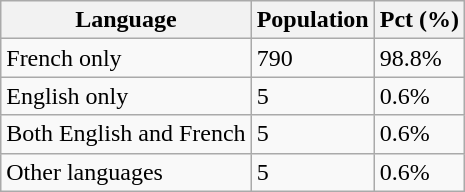<table class="wikitable">
<tr>
<th>Language</th>
<th>Population</th>
<th>Pct (%)</th>
</tr>
<tr>
<td>French only</td>
<td>790</td>
<td>98.8%</td>
</tr>
<tr>
<td>English only</td>
<td>5</td>
<td>0.6%</td>
</tr>
<tr>
<td>Both English and French</td>
<td>5</td>
<td>0.6%</td>
</tr>
<tr>
<td>Other languages</td>
<td>5</td>
<td>0.6%</td>
</tr>
</table>
